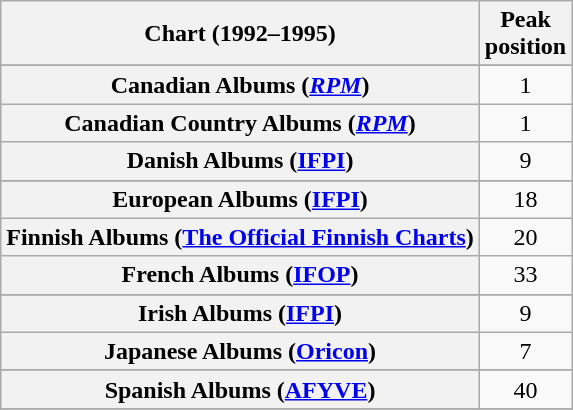<table class="wikitable sortable plainrowheaders" style="text-align:center">
<tr>
<th scope="col">Chart (1992–1995)</th>
<th scope="col">Peak<br>position</th>
</tr>
<tr>
</tr>
<tr>
</tr>
<tr>
<th scope="row">Canadian Albums (<a href='#'><em>RPM</em></a>)</th>
<td>1</td>
</tr>
<tr>
<th scope="row">Canadian Country Albums (<a href='#'><em>RPM</em></a>)</th>
<td>1</td>
</tr>
<tr>
<th scope="row">Danish Albums (<a href='#'>IFPI</a>)</th>
<td>9</td>
</tr>
<tr>
</tr>
<tr>
<th scope="row">European Albums (<a href='#'>IFPI</a>)</th>
<td>18</td>
</tr>
<tr>
<th scope="row">Finnish Albums (<a href='#'>The Official Finnish Charts</a>)</th>
<td>20</td>
</tr>
<tr>
<th scope="row">French Albums (<a href='#'>IFOP</a>)</th>
<td>33</td>
</tr>
<tr>
</tr>
<tr>
<th scope="row">Irish Albums (<a href='#'>IFPI</a>)</th>
<td>9</td>
</tr>
<tr>
<th scope="row">Japanese Albums (<a href='#'>Oricon</a>)</th>
<td>7</td>
</tr>
<tr>
</tr>
<tr>
</tr>
<tr>
<th scope="row">Spanish Albums (<a href='#'>AFYVE</a>)</th>
<td>40</td>
</tr>
<tr>
</tr>
<tr>
</tr>
<tr>
</tr>
<tr>
</tr>
<tr>
</tr>
<tr>
</tr>
</table>
